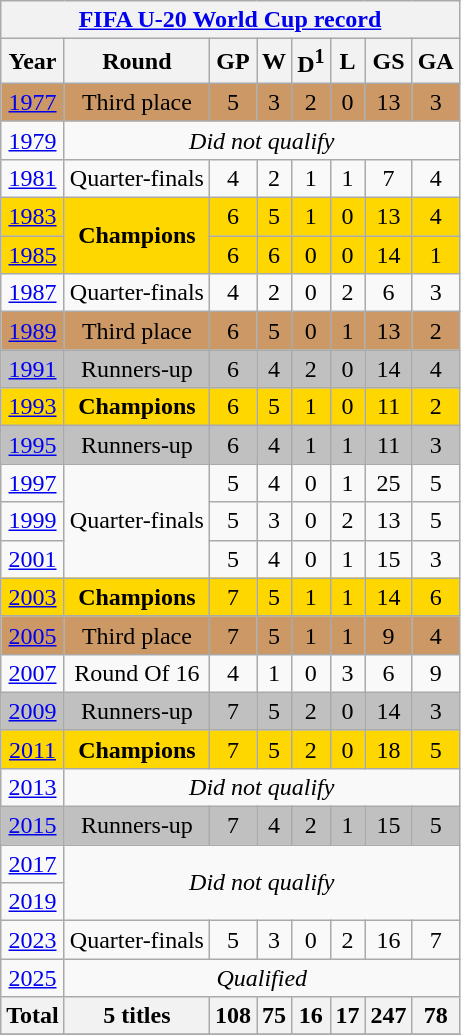<table class="wikitable" style="text-align: center;">
<tr>
<th colspan=8><a href='#'>FIFA U-20 World Cup record</a></th>
</tr>
<tr>
<th>Year</th>
<th>Round</th>
<th>GP</th>
<th>W</th>
<th>D<sup>1</sup></th>
<th>L</th>
<th>GS</th>
<th>GA</th>
</tr>
<tr bgcolor=cc9966>
<td> <a href='#'>1977</a></td>
<td>Third place</td>
<td>5</td>
<td>3</td>
<td>2</td>
<td>0</td>
<td>13</td>
<td>3</td>
</tr>
<tr>
<td> <a href='#'>1979</a></td>
<td colspan=7><em>Did not qualify</em></td>
</tr>
<tr>
<td> <a href='#'>1981</a></td>
<td>Quarter-finals</td>
<td>4</td>
<td>2</td>
<td>1</td>
<td>1</td>
<td>7</td>
<td>4</td>
</tr>
<tr bgcolor=Gold>
<td> <a href='#'>1983</a></td>
<td rowspan=2><strong>Champions</strong></td>
<td>6</td>
<td>5</td>
<td>1</td>
<td>0</td>
<td>13</td>
<td>4</td>
</tr>
<tr bgcolor=Gold>
<td> <a href='#'>1985</a></td>
<td>6</td>
<td>6</td>
<td>0</td>
<td>0</td>
<td>14</td>
<td>1</td>
</tr>
<tr>
<td> <a href='#'>1987</a></td>
<td>Quarter-finals</td>
<td>4</td>
<td>2</td>
<td>0</td>
<td>2</td>
<td>6</td>
<td>3</td>
</tr>
<tr bgcolor=cc9966>
<td> <a href='#'>1989</a></td>
<td>Third place</td>
<td>6</td>
<td>5</td>
<td>0</td>
<td>1</td>
<td>13</td>
<td>2</td>
</tr>
<tr bgcolor=Silver>
<td> <a href='#'>1991</a></td>
<td>Runners-up</td>
<td>6</td>
<td>4</td>
<td>2</td>
<td>0</td>
<td>14</td>
<td>4</td>
</tr>
<tr bgcolor=Gold>
<td> <a href='#'>1993</a></td>
<td><strong>Champions</strong></td>
<td>6</td>
<td>5</td>
<td>1</td>
<td>0</td>
<td>11</td>
<td>2</td>
</tr>
<tr bgcolor=Silver>
<td> <a href='#'>1995</a></td>
<td>Runners-up</td>
<td>6</td>
<td>4</td>
<td>1</td>
<td>1</td>
<td>11</td>
<td>3</td>
</tr>
<tr>
<td> <a href='#'>1997</a></td>
<td rowspan=3>Quarter-finals</td>
<td>5</td>
<td>4</td>
<td>0</td>
<td>1</td>
<td>25</td>
<td>5</td>
</tr>
<tr>
<td> <a href='#'>1999</a></td>
<td>5</td>
<td>3</td>
<td>0</td>
<td>2</td>
<td>13</td>
<td>5</td>
</tr>
<tr>
<td> <a href='#'>2001</a></td>
<td>5</td>
<td>4</td>
<td>0</td>
<td>1</td>
<td>15</td>
<td>3</td>
</tr>
<tr bgcolor=Gold>
<td> <a href='#'>2003</a></td>
<td><strong>Champions</strong></td>
<td>7</td>
<td>5</td>
<td>1</td>
<td>1</td>
<td>14</td>
<td>6</td>
</tr>
<tr bgcolor=cc9966>
<td> <a href='#'>2005</a></td>
<td>Third place</td>
<td>7</td>
<td>5</td>
<td>1</td>
<td>1</td>
<td>9</td>
<td>4</td>
</tr>
<tr>
<td> <a href='#'>2007</a></td>
<td>Round Of 16</td>
<td>4</td>
<td>1</td>
<td>0</td>
<td>3</td>
<td>6</td>
<td>9</td>
</tr>
<tr bgcolor=Silver>
<td> <a href='#'>2009</a></td>
<td>Runners-up</td>
<td>7</td>
<td>5</td>
<td>2</td>
<td>0</td>
<td>14</td>
<td>3</td>
</tr>
<tr bgcolor=Gold>
<td> <a href='#'>2011</a></td>
<td><strong>Champions</strong></td>
<td>7</td>
<td>5</td>
<td>2</td>
<td>0</td>
<td>18</td>
<td>5</td>
</tr>
<tr>
<td> <a href='#'>2013</a></td>
<td colspan=7><em>Did not qualify</em></td>
</tr>
<tr bgcolor=Silver>
<td> <a href='#'>2015</a></td>
<td>Runners-up</td>
<td>7</td>
<td>4</td>
<td>2</td>
<td>1</td>
<td>15</td>
<td>5</td>
</tr>
<tr>
<td> <a href='#'>2017</a></td>
<td colspan=7 rowspan=2><em>Did not qualify</em></td>
</tr>
<tr>
<td> <a href='#'>2019</a></td>
</tr>
<tr>
<td> <a href='#'>2023</a></td>
<td>Quarter-finals</td>
<td>5</td>
<td>3</td>
<td>0</td>
<td>2</td>
<td>16</td>
<td>7</td>
</tr>
<tr>
<td> <a href='#'>2025</a></td>
<td colspan=7><em>Qualified</em></td>
</tr>
<tr>
<th><strong>Total</strong></th>
<th>5 titles</th>
<th>108</th>
<th>75</th>
<th>16</th>
<th>17</th>
<th>247</th>
<th>78</th>
</tr>
<tr>
</tr>
</table>
